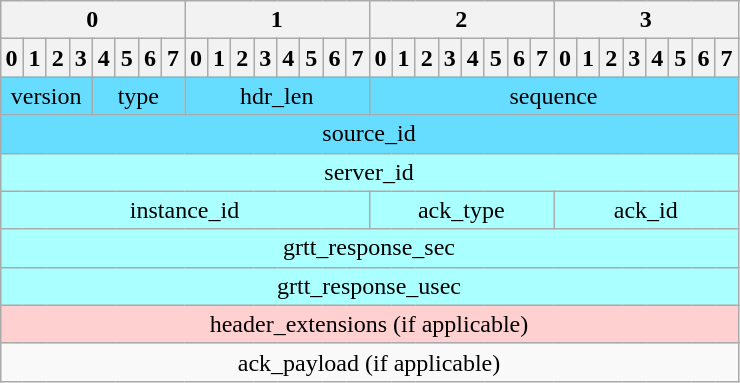<table class="wikitable" style="margin: 0 auto; text-align:center">
<tr>
<th colspan="8">0</th>
<th colspan="8">1</th>
<th colspan="8">2</th>
<th colspan="8">3</th>
</tr>
<tr>
<th>0</th>
<th>1</th>
<th>2</th>
<th>3</th>
<th>4</th>
<th>5</th>
<th>6</th>
<th>7</th>
<th>0</th>
<th>1</th>
<th>2</th>
<th>3</th>
<th>4</th>
<th>5</th>
<th>6</th>
<th>7</th>
<th>0</th>
<th>1</th>
<th>2</th>
<th>3</th>
<th>4</th>
<th>5</th>
<th>6</th>
<th>7</th>
<th>0</th>
<th>1</th>
<th>2</th>
<th>3</th>
<th>4</th>
<th>5</th>
<th>6</th>
<th>7</th>
</tr>
<tr>
<td colspan="4" style="background:#66ddff;">version</td>
<td colspan="4" style="background:#66ddff;">type</td>
<td colspan="8" style="background:#66ddff;">hdr_len</td>
<td colspan="16" style="background:#66ddff;">sequence</td>
</tr>
<tr>
<td colspan="32" style="background:#66ddff;">source_id</td>
</tr>
<tr>
<td colspan="32" style="background:#aaffff;">server_id</td>
</tr>
<tr>
<td colspan="16" style="background:#aaffff;">instance_id</td>
<td colspan="8" style="background:#aaffff;">ack_type</td>
<td colspan="8" style="background:#aaffff;">ack_id</td>
</tr>
<tr>
<td colspan="32" style="background:#aaffff;">grtt_response_sec</td>
</tr>
<tr>
<td colspan="32" style="background:#aaffff;">grtt_response_usec</td>
</tr>
<tr>
<td colspan="32" style="background:#ffd0d0;">header_extensions (if applicable)</td>
</tr>
<tr>
<td colspan="32">ack_payload (if applicable)</td>
</tr>
</table>
